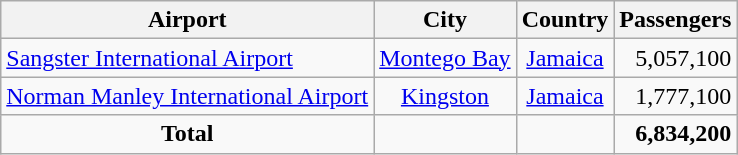<table class="wikitable sortable">
<tr>
<th>Airport</th>
<th>City</th>
<th>Country</th>
<th>Passengers</th>
</tr>
<tr>
<td><a href='#'>Sangster International Airport</a></td>
<td align="center"><a href='#'>Montego Bay</a></td>
<td align="center"><a href='#'>Jamaica</a></td>
<td align="right">5,057,100</td>
</tr>
<tr>
<td><a href='#'>Norman Manley International Airport</a></td>
<td align="center"><a href='#'>Kingston</a></td>
<td align="center"><a href='#'>Jamaica</a></td>
<td align="right">1,777,100</td>
</tr>
<tr>
<td align="center"><strong>Total</strong></td>
<td></td>
<td></td>
<td align="right"><strong>6,834,200</strong></td>
</tr>
</table>
